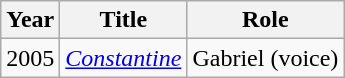<table class="wikitable sortable">
<tr>
<th>Year</th>
<th>Title</th>
<th>Role</th>
</tr>
<tr>
<td>2005</td>
<td><em><a href='#'>Constantine</a></em></td>
<td>Gabriel (voice)</td>
</tr>
</table>
